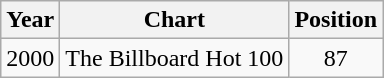<table class="wikitable">
<tr>
<th>Year</th>
<th>Chart</th>
<th>Position</th>
</tr>
<tr>
<td>2000</td>
<td>The Billboard Hot 100</td>
<td align="center">87 </td>
</tr>
</table>
